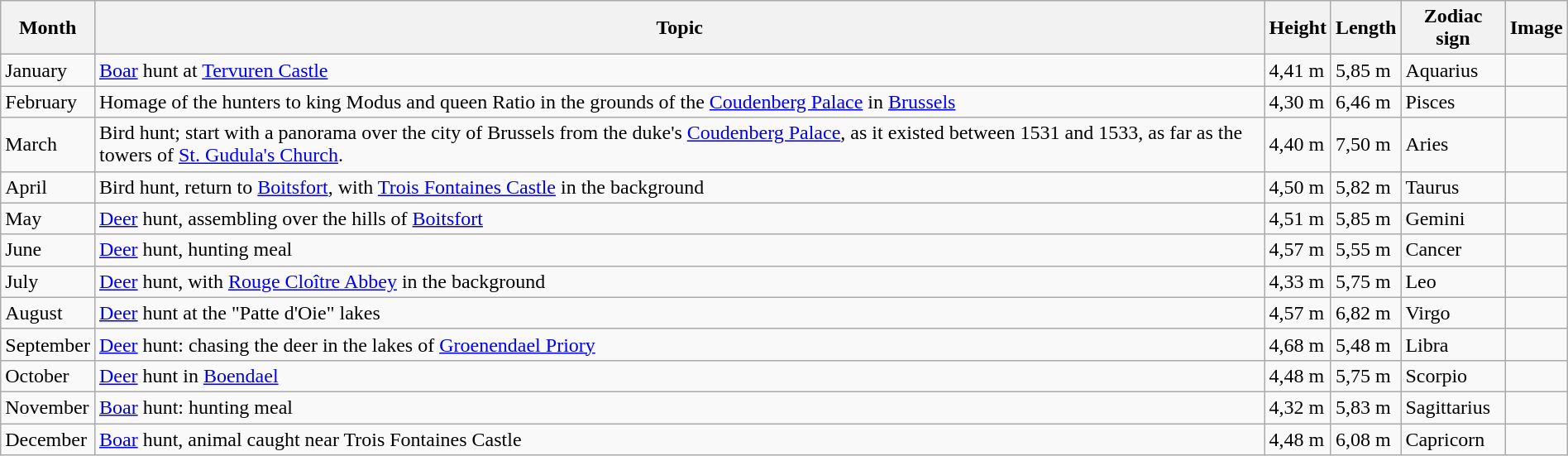<table class="wikitable" style="margin:1em auto;">
<tr ---->
<th>Month</th>
<th>Topic</th>
<th>Height</th>
<th>Length</th>
<th>Zodiac sign</th>
<th>Image</th>
</tr>
<tr ---->
<td>January</td>
<td><a href='#'>Boar</a> hunt at <a href='#'>Tervuren Castle</a></td>
<td>4,41 m</td>
<td>5,85 m</td>
<td>Aquarius</td>
<td></td>
</tr>
<tr ---->
<td>February</td>
<td>Homage of the hunters to king Modus and queen Ratio in the grounds of the <a href='#'>Coudenberg Palace</a> in <a href='#'>Brussels</a></td>
<td>4,30 m</td>
<td>6,46 m</td>
<td>Pisces</td>
<td></td>
</tr>
<tr ---->
<td>March</td>
<td>Bird hunt; start with a panorama over the city of Brussels from the duke's <a href='#'>Coudenberg Palace</a>, as it existed between 1531 and 1533, as far as the towers of <a href='#'>St. Gudula's Church</a>.</td>
<td>4,40 m</td>
<td>7,50 m</td>
<td>Aries</td>
<td></td>
</tr>
<tr ---->
<td>April</td>
<td>Bird hunt, return to <a href='#'>Boitsfort</a>, with <a href='#'>Trois Fontaines Castle</a> in the background</td>
<td>4,50 m</td>
<td>5,82 m</td>
<td>Taurus</td>
<td></td>
</tr>
<tr ---->
<td>May</td>
<td><a href='#'>Deer</a> hunt, assembling over the hills of <a href='#'>Boitsfort</a></td>
<td>4,51 m</td>
<td>5,85 m</td>
<td>Gemini</td>
<td></td>
</tr>
<tr ---->
<td>June</td>
<td><a href='#'>Deer</a> hunt, hunting meal</td>
<td>4,57 m</td>
<td>5,55 m</td>
<td>Cancer</td>
<td></td>
</tr>
<tr ---->
<td>July</td>
<td><a href='#'>Deer</a> hunt, with <a href='#'>Rouge Cloître Abbey</a> in the background</td>
<td>4,33 m</td>
<td>5,75 m</td>
<td>Leo</td>
<td></td>
</tr>
<tr ---->
<td>August</td>
<td><a href='#'>Deer</a> hunt at the "Patte d'Oie" lakes</td>
<td>4,57 m</td>
<td>6,82 m</td>
<td>Virgo</td>
<td></td>
</tr>
<tr ---->
<td>September</td>
<td><a href='#'>Deer</a> hunt: chasing the deer in the lakes of <a href='#'>Groenendael Priory</a></td>
<td>4,68 m</td>
<td>5,48 m</td>
<td>Libra</td>
<td></td>
</tr>
<tr ---->
<td>October</td>
<td><a href='#'>Deer</a> hunt in <a href='#'>Boendael</a></td>
<td>4,48 m</td>
<td>5,75 m</td>
<td>Scorpio</td>
<td></td>
</tr>
<tr ---->
<td>November</td>
<td><a href='#'>Boar</a> hunt: hunting meal</td>
<td>4,32 m</td>
<td>5,83 m</td>
<td>Sagittarius</td>
<td></td>
</tr>
<tr ---->
<td>December</td>
<td><a href='#'>Boar</a> hunt, animal caught near Trois Fontaines Castle</td>
<td>4,48 m</td>
<td>6,08 m</td>
<td>Capricorn</td>
<td></td>
</tr>
</table>
